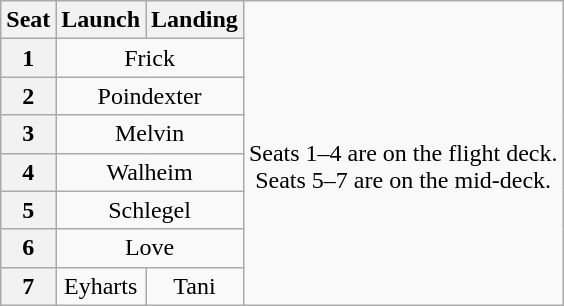<table class="wikitable" style="text-align:center">
<tr>
<th>Seat</th>
<th>Launch</th>
<th>Landing</th>
<td rowspan=8><br>Seats 1–4 are on the flight deck.<br>Seats 5–7 are on the mid-deck.</td>
</tr>
<tr>
<th>1</th>
<td colspan=2>Frick</td>
</tr>
<tr>
<th>2</th>
<td colspan=2>Poindexter</td>
</tr>
<tr>
<th>3</th>
<td colspan=2>Melvin</td>
</tr>
<tr>
<th>4</th>
<td colspan=2>Walheim</td>
</tr>
<tr>
<th>5</th>
<td colspan=2>Schlegel</td>
</tr>
<tr>
<th>6</th>
<td colspan=2>Love</td>
</tr>
<tr>
<th>7</th>
<td>Eyharts</td>
<td>Tani</td>
</tr>
</table>
